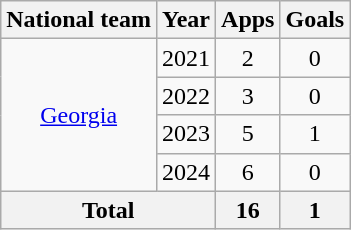<table class="wikitable" style="text-align:center">
<tr>
<th>National team</th>
<th>Year</th>
<th>Apps</th>
<th>Goals</th>
</tr>
<tr>
<td rowspan="4"><a href='#'>Georgia</a></td>
<td>2021</td>
<td>2</td>
<td>0</td>
</tr>
<tr>
<td>2022</td>
<td>3</td>
<td>0</td>
</tr>
<tr>
<td>2023</td>
<td>5</td>
<td>1</td>
</tr>
<tr>
<td>2024</td>
<td>6</td>
<td>0</td>
</tr>
<tr>
<th colspan="2">Total</th>
<th>16</th>
<th>1</th>
</tr>
</table>
